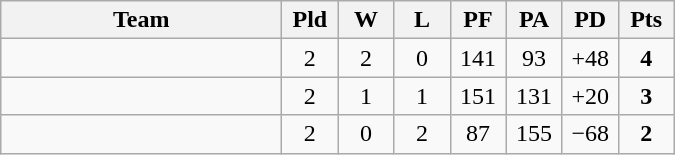<table class=wikitable style="text-align:center">
<tr>
<th width=180>Team</th>
<th width=30>Pld</th>
<th width=30>W</th>
<th width=30>L</th>
<th width=30>PF</th>
<th width=30>PA</th>
<th width=30>PD</th>
<th width=30>Pts</th>
</tr>
<tr>
<td align="left"></td>
<td>2</td>
<td>2</td>
<td>0</td>
<td>141</td>
<td>93</td>
<td>+48</td>
<td><strong>4</strong></td>
</tr>
<tr>
<td align="left"></td>
<td>2</td>
<td>1</td>
<td>1</td>
<td>151</td>
<td>131</td>
<td>+20</td>
<td><strong>3</strong></td>
</tr>
<tr>
<td align="left"></td>
<td>2</td>
<td>0</td>
<td>2</td>
<td>87</td>
<td>155</td>
<td>−68</td>
<td><strong>2</strong></td>
</tr>
</table>
